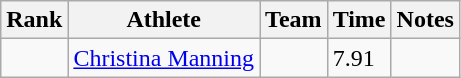<table class="wikitable sortable">
<tr>
<th>Rank</th>
<th>Athlete</th>
<th>Team</th>
<th>Time</th>
<th>Notes</th>
</tr>
<tr>
<td align=center></td>
<td><a href='#'>Christina Manning</a></td>
<td></td>
<td>7.91</td>
<td></td>
</tr>
</table>
